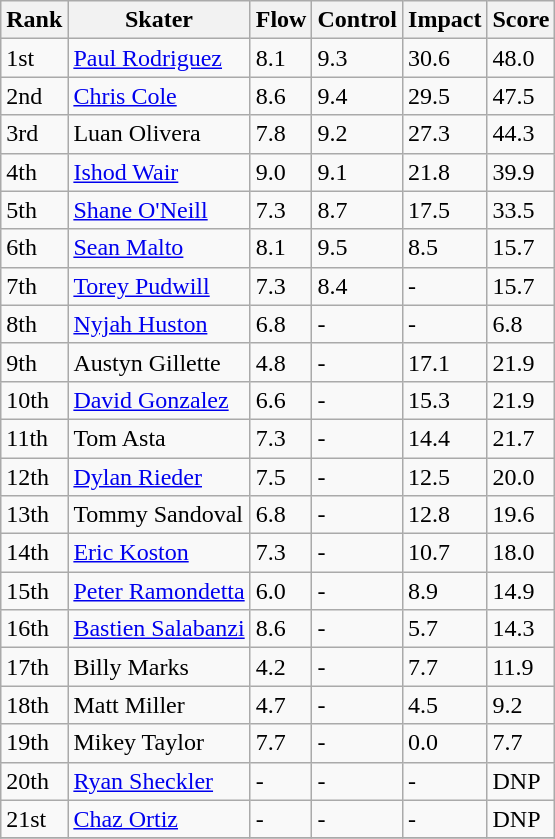<table class="wikitable">
<tr>
<th>Rank</th>
<th>Skater</th>
<th>Flow</th>
<th>Control</th>
<th>Impact</th>
<th>Score</th>
</tr>
<tr>
<td>1st</td>
<td><a href='#'>Paul Rodriguez</a></td>
<td>8.1</td>
<td>9.3</td>
<td>30.6</td>
<td>48.0</td>
</tr>
<tr>
<td>2nd</td>
<td><a href='#'>Chris Cole</a></td>
<td>8.6</td>
<td>9.4</td>
<td>29.5</td>
<td>47.5</td>
</tr>
<tr>
<td>3rd</td>
<td>Luan Olivera</td>
<td>7.8</td>
<td>9.2</td>
<td>27.3</td>
<td>44.3</td>
</tr>
<tr>
<td>4th</td>
<td><a href='#'>Ishod Wair</a></td>
<td>9.0</td>
<td>9.1</td>
<td>21.8</td>
<td>39.9</td>
</tr>
<tr>
<td>5th</td>
<td><a href='#'>Shane O'Neill</a></td>
<td>7.3</td>
<td>8.7</td>
<td>17.5</td>
<td>33.5</td>
</tr>
<tr>
<td>6th</td>
<td><a href='#'>Sean Malto</a></td>
<td>8.1</td>
<td>9.5</td>
<td>8.5</td>
<td>15.7</td>
</tr>
<tr>
<td>7th</td>
<td><a href='#'>Torey Pudwill</a></td>
<td>7.3</td>
<td>8.4</td>
<td>-</td>
<td>15.7</td>
</tr>
<tr>
<td>8th</td>
<td><a href='#'>Nyjah Huston</a></td>
<td>6.8</td>
<td>-</td>
<td>-</td>
<td>6.8</td>
</tr>
<tr>
<td>9th</td>
<td>Austyn Gillette</td>
<td>4.8</td>
<td>-</td>
<td>17.1</td>
<td>21.9</td>
</tr>
<tr>
<td>10th</td>
<td><a href='#'>David Gonzalez</a></td>
<td>6.6</td>
<td>-</td>
<td>15.3</td>
<td>21.9</td>
</tr>
<tr>
<td>11th</td>
<td>Tom Asta</td>
<td>7.3</td>
<td>-</td>
<td>14.4</td>
<td>21.7</td>
</tr>
<tr>
<td>12th</td>
<td><a href='#'>Dylan Rieder</a></td>
<td>7.5</td>
<td>-</td>
<td>12.5</td>
<td>20.0</td>
</tr>
<tr>
<td>13th</td>
<td>Tommy Sandoval</td>
<td>6.8</td>
<td>-</td>
<td>12.8</td>
<td>19.6</td>
</tr>
<tr>
<td>14th</td>
<td><a href='#'>Eric Koston</a></td>
<td>7.3</td>
<td>-</td>
<td>10.7</td>
<td>18.0</td>
</tr>
<tr>
<td>15th</td>
<td><a href='#'>Peter Ramondetta</a></td>
<td>6.0</td>
<td>-</td>
<td>8.9</td>
<td>14.9</td>
</tr>
<tr>
<td>16th</td>
<td><a href='#'>Bastien Salabanzi</a></td>
<td>8.6</td>
<td>-</td>
<td>5.7</td>
<td>14.3</td>
</tr>
<tr>
<td>17th</td>
<td>Billy Marks</td>
<td>4.2</td>
<td>-</td>
<td>7.7</td>
<td>11.9</td>
</tr>
<tr>
<td>18th</td>
<td>Matt Miller</td>
<td>4.7</td>
<td>-</td>
<td>4.5</td>
<td>9.2</td>
</tr>
<tr>
<td>19th</td>
<td>Mikey Taylor</td>
<td>7.7</td>
<td>-</td>
<td>0.0</td>
<td>7.7</td>
</tr>
<tr>
<td>20th</td>
<td><a href='#'>Ryan Sheckler</a></td>
<td>-</td>
<td>-</td>
<td>-</td>
<td>DNP</td>
</tr>
<tr>
<td>21st</td>
<td><a href='#'>Chaz Ortiz</a></td>
<td>-</td>
<td>-</td>
<td>-</td>
<td>DNP</td>
</tr>
<tr>
</tr>
</table>
